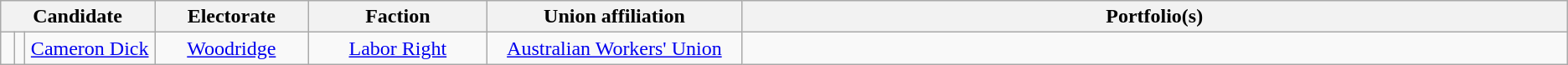<table class="wikitable" style="text-align:center">
<tr>
<th width=125px; colspan=3>Candidate</th>
<th width=115px>Electorate</th>
<th width=135px>Faction</th>
<th width=195px>Union affiliation</th>
<th width=650px>Portfolio(s)</th>
</tr>
<tr>
<td width="3pt" > </td>
<td></td>
<td><a href='#'>Cameron Dick</a></td>
<td><a href='#'>Woodridge</a></td>
<td><a href='#'>Labor Right</a></td>
<td><a href='#'>Australian Workers' Union</a></td>
<td align=left></td>
</tr>
</table>
